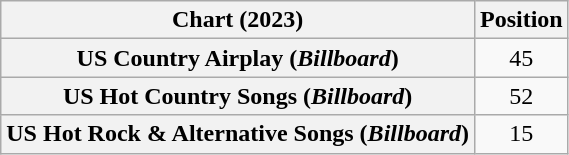<table class="wikitable sortable plainrowheaders" style="text-align:center">
<tr>
<th scope="col">Chart (2023)</th>
<th scope="col">Position</th>
</tr>
<tr>
<th scope="row">US Country Airplay (<em>Billboard</em>)</th>
<td>45</td>
</tr>
<tr>
<th scope="row">US Hot Country Songs (<em>Billboard</em>)</th>
<td>52</td>
</tr>
<tr>
<th scope="row">US Hot Rock & Alternative Songs (<em>Billboard</em>)</th>
<td>15</td>
</tr>
</table>
